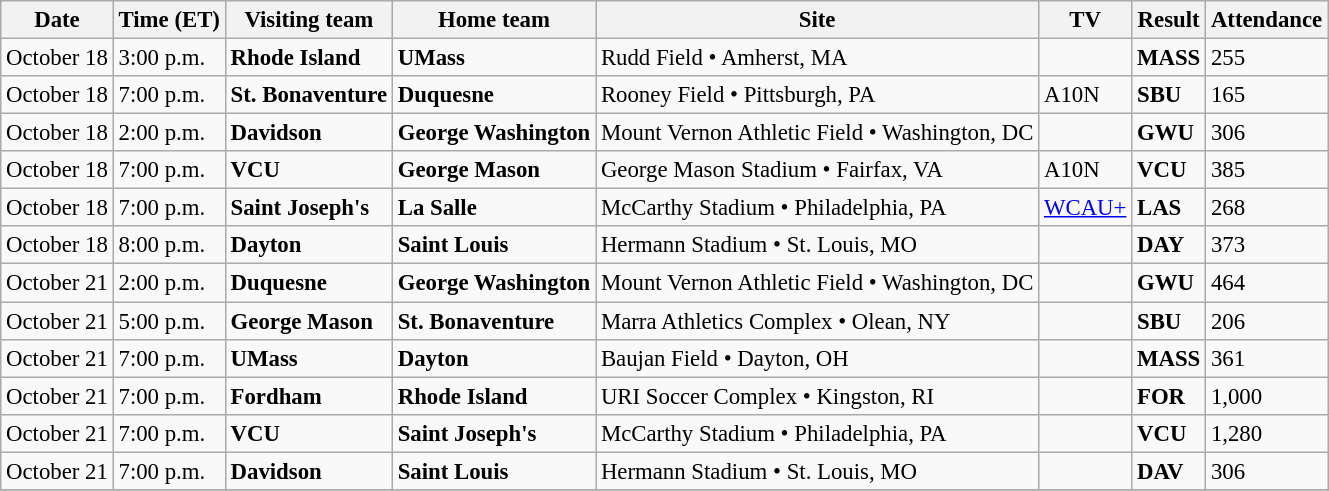<table class="wikitable" style="font-size:95%;">
<tr>
<th>Date</th>
<th>Time (ET)</th>
<th>Visiting team</th>
<th>Home team</th>
<th>Site</th>
<th>TV</th>
<th>Result</th>
<th>Attendance</th>
</tr>
<tr>
<td>October 18</td>
<td>3:00 p.m.</td>
<td><strong>Rhode Island</strong></td>
<td><strong>UMass</strong></td>
<td>Rudd Field • Amherst, MA</td>
<td></td>
<td><strong>MASS</strong> </td>
<td>255</td>
</tr>
<tr>
<td>October 18</td>
<td>7:00 p.m.</td>
<td><strong>St. Bonaventure</strong></td>
<td><strong>Duquesne</strong></td>
<td>Rooney Field • Pittsburgh, PA</td>
<td>A10N</td>
<td><strong>SBU</strong>  </td>
<td>165</td>
</tr>
<tr>
<td>October 18</td>
<td>2:00 p.m.</td>
<td><strong>Davidson</strong></td>
<td><strong>George Washington</strong></td>
<td>Mount Vernon Athletic Field • Washington, DC</td>
<td></td>
<td><strong>GWU</strong> </td>
<td>306</td>
</tr>
<tr>
<td>October 18</td>
<td>7:00 p.m.</td>
<td><strong>VCU</strong></td>
<td><strong>George Mason</strong></td>
<td>George Mason Stadium • Fairfax, VA<br></td>
<td>A10N</td>
<td><strong>VCU</strong> </td>
<td>385</td>
</tr>
<tr>
<td>October 18</td>
<td>7:00 p.m.</td>
<td><strong>Saint Joseph's</strong></td>
<td><strong>La Salle</strong></td>
<td>McCarthy Stadium • Philadelphia, PA<br></td>
<td><a href='#'>WCAU+</a></td>
<td><strong>LAS</strong> </td>
<td>268</td>
</tr>
<tr>
<td>October 18</td>
<td>8:00 p.m.</td>
<td><strong>Dayton</strong></td>
<td><strong>Saint Louis</strong></td>
<td>Hermann Stadium • St. Louis, MO</td>
<td></td>
<td><strong>DAY</strong> </td>
<td>373</td>
</tr>
<tr>
<td>October 21</td>
<td>2:00 p.m.</td>
<td><strong>Duquesne</strong></td>
<td><strong>George Washington</strong></td>
<td>Mount Vernon Athletic Field • Washington, DC</td>
<td></td>
<td><strong>GWU</strong> </td>
<td>464</td>
</tr>
<tr>
<td>October 21</td>
<td>5:00 p.m.</td>
<td><strong>George Mason</strong></td>
<td><strong>St. Bonaventure</strong></td>
<td>Marra Athletics Complex • Olean, NY</td>
<td></td>
<td><strong>SBU</strong> </td>
<td>206</td>
</tr>
<tr>
<td>October 21</td>
<td>7:00 p.m.</td>
<td><strong>UMass</strong></td>
<td><strong>Dayton</strong></td>
<td>Baujan Field • Dayton, OH</td>
<td></td>
<td><strong>MASS</strong> </td>
<td>361</td>
</tr>
<tr>
<td>October 21</td>
<td>7:00 p.m.</td>
<td><strong>Fordham</strong></td>
<td><strong>Rhode Island</strong></td>
<td>URI Soccer Complex • Kingston, RI</td>
<td></td>
<td><strong>FOR</strong> </td>
<td>1,000</td>
</tr>
<tr>
<td>October 21</td>
<td>7:00 p.m.</td>
<td><strong>VCU</strong></td>
<td><strong>Saint Joseph's</strong></td>
<td>McCarthy Stadium • Philadelphia, PA</td>
<td></td>
<td><strong>VCU</strong> </td>
<td>1,280</td>
</tr>
<tr>
<td>October 21</td>
<td>7:00 p.m.</td>
<td><strong>Davidson</strong></td>
<td><strong>Saint Louis</strong></td>
<td>Hermann Stadium • St. Louis, MO</td>
<td></td>
<td><strong>DAV</strong> </td>
<td>306</td>
</tr>
<tr>
</tr>
</table>
